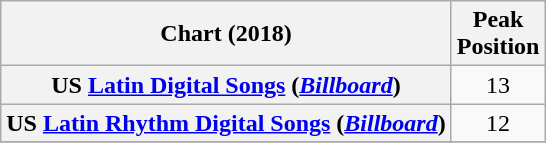<table class="wikitable plainrowheaders" style="text-align:center;">
<tr>
<th scope="col">Chart (2018)</th>
<th scope="col">Peak <br> Position</th>
</tr>
<tr>
<th scope="row">US <a href='#'>Latin Digital Songs</a> (<em><a href='#'>Billboard</a></em>)</th>
<td style="text-align:center;">13</td>
</tr>
<tr>
<th scope="row">US <a href='#'>Latin Rhythm Digital Songs</a> (<em><a href='#'>Billboard</a></em>)</th>
<td style="text-align:center;">12</td>
</tr>
<tr>
</tr>
</table>
